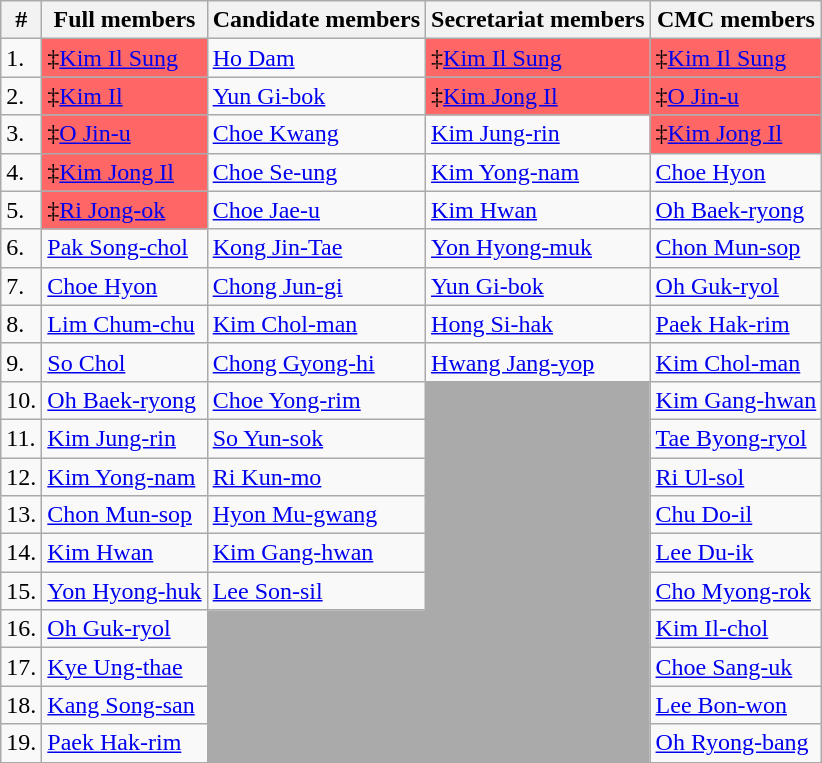<table class="wikitable plainrowheaders">
<tr>
<th scope="col">#</th>
<th scope="col">Full members</th>
<th scope="col">Candidate members</th>
<th scope="col">Secretariat members</th>
<th scope="col">CMC members</th>
</tr>
<tr>
<td>1.</td>
<td scope="row" style="background:#f66;">‡<a href='#'>Kim Il Sung</a></td>
<td scope="row"><a href='#'>Ho Dam</a></td>
<td scope="row" style="background:#f66;">‡<a href='#'>Kim Il Sung</a></td>
<td scope="row" style="background:#f66;">‡<a href='#'>Kim Il Sung</a></td>
</tr>
<tr>
<td>2.</td>
<td scope="row" style="background:#f66;">‡<a href='#'>Kim Il</a></td>
<td scope="row"><a href='#'>Yun Gi-bok</a></td>
<td scope="row" style="background:#f66;">‡<a href='#'>Kim Jong Il</a></td>
<td scope="row" style="background:#f66;">‡<a href='#'>O Jin-u</a></td>
</tr>
<tr>
<td>3.</td>
<td scope="row" style="background:#f66;">‡<a href='#'>O Jin-u</a></td>
<td scope="row"><a href='#'>Choe Kwang</a></td>
<td scope="row"><a href='#'>Kim Jung-rin</a></td>
<td scope="row" style="background:#f66;">‡<a href='#'>Kim Jong Il</a></td>
</tr>
<tr>
<td>4.</td>
<td scope="row" style="background:#f66;">‡<a href='#'>Kim Jong Il</a></td>
<td scope="row"><a href='#'>Choe Se-ung</a></td>
<td scope="row"><a href='#'>Kim Yong-nam</a></td>
<td scope="row"><a href='#'>Choe Hyon</a></td>
</tr>
<tr>
<td>5.</td>
<td scope="row" style="background:#f66;">‡<a href='#'>Ri Jong-ok</a></td>
<td scope="row"><a href='#'>Choe Jae-u</a></td>
<td scope="row"><a href='#'>Kim Hwan</a></td>
<td scope="row"><a href='#'>Oh Baek-ryong</a></td>
</tr>
<tr>
<td>6.</td>
<td scope="row"><a href='#'>Pak Song-chol</a></td>
<td scope="row"><a href='#'>Kong Jin-Tae</a></td>
<td scope="row"><a href='#'>Yon Hyong-muk</a></td>
<td scope="row"><a href='#'>Chon Mun-sop</a></td>
</tr>
<tr>
<td>7.</td>
<td scope="row"><a href='#'>Choe Hyon</a></td>
<td scope="row"><a href='#'>Chong Jun-gi</a></td>
<td scope="row"><a href='#'>Yun Gi-bok</a></td>
<td scope="row"><a href='#'>Oh Guk-ryol</a></td>
</tr>
<tr>
<td>8.</td>
<td scope="row"><a href='#'>Lim Chum-chu</a></td>
<td scope="row"><a href='#'>Kim Chol-man</a></td>
<td scope="row"><a href='#'>Hong Si-hak</a></td>
<td scope="row"><a href='#'>Paek Hak-rim</a></td>
</tr>
<tr>
<td>9.</td>
<td scope="row"><a href='#'>So Chol</a></td>
<td scope="row"><a href='#'>Chong Gyong-hi</a></td>
<td scope="row"><a href='#'>Hwang Jang-yop</a></td>
<td scope="row"><a href='#'>Kim Chol-man</a></td>
</tr>
<tr>
<td>10.</td>
<td scope="row"><a href='#'>Oh Baek-ryong</a></td>
<td scope="row"><a href='#'>Choe Yong-rim</a></td>
<td rowspan="10" style="background:#aaa;"></td>
<td scope="row"><a href='#'>Kim Gang-hwan</a></td>
</tr>
<tr>
<td>11.</td>
<td scope="row"><a href='#'>Kim Jung-rin</a></td>
<td scope="row"><a href='#'>So Yun-sok</a></td>
<td scope="row"><a href='#'>Tae Byong-ryol</a></td>
</tr>
<tr>
<td>12.</td>
<td scope="row"><a href='#'>Kim Yong-nam</a></td>
<td scope="row"><a href='#'>Ri Kun-mo</a></td>
<td scope="row"><a href='#'>Ri Ul-sol</a></td>
</tr>
<tr>
<td>13.</td>
<td scope="row"><a href='#'>Chon Mun-sop</a></td>
<td scope="row"><a href='#'>Hyon Mu-gwang</a></td>
<td scope="row"><a href='#'>Chu Do-il</a></td>
</tr>
<tr>
<td>14.</td>
<td scope="row"><a href='#'>Kim Hwan</a></td>
<td scope="row"><a href='#'>Kim Gang-hwan</a></td>
<td scope="row"><a href='#'>Lee Du-ik</a></td>
</tr>
<tr>
<td>15.</td>
<td scope="row"><a href='#'>Yon Hyong-huk</a></td>
<td scope="row"><a href='#'>Lee Son-sil</a></td>
<td scope="row"><a href='#'>Cho Myong-rok</a></td>
</tr>
<tr>
<td>16.</td>
<td scope="row"><a href='#'>Oh Guk-ryol</a></td>
<td rowspan="5" style="background:#aaa;"></td>
<td scope="row"><a href='#'>Kim Il-chol</a></td>
</tr>
<tr>
<td>17.</td>
<td scope="row"><a href='#'>Kye Ung-thae</a></td>
<td scope="row"><a href='#'>Choe Sang-uk</a></td>
</tr>
<tr>
<td>18.</td>
<td scope="row"><a href='#'>Kang Song-san</a></td>
<td scope="row"><a href='#'>Lee Bon-won</a></td>
</tr>
<tr>
<td>19.</td>
<td scope="row"><a href='#'>Paek Hak-rim</a></td>
<td scope="row"><a href='#'>Oh Ryong-bang</a></td>
</tr>
</table>
